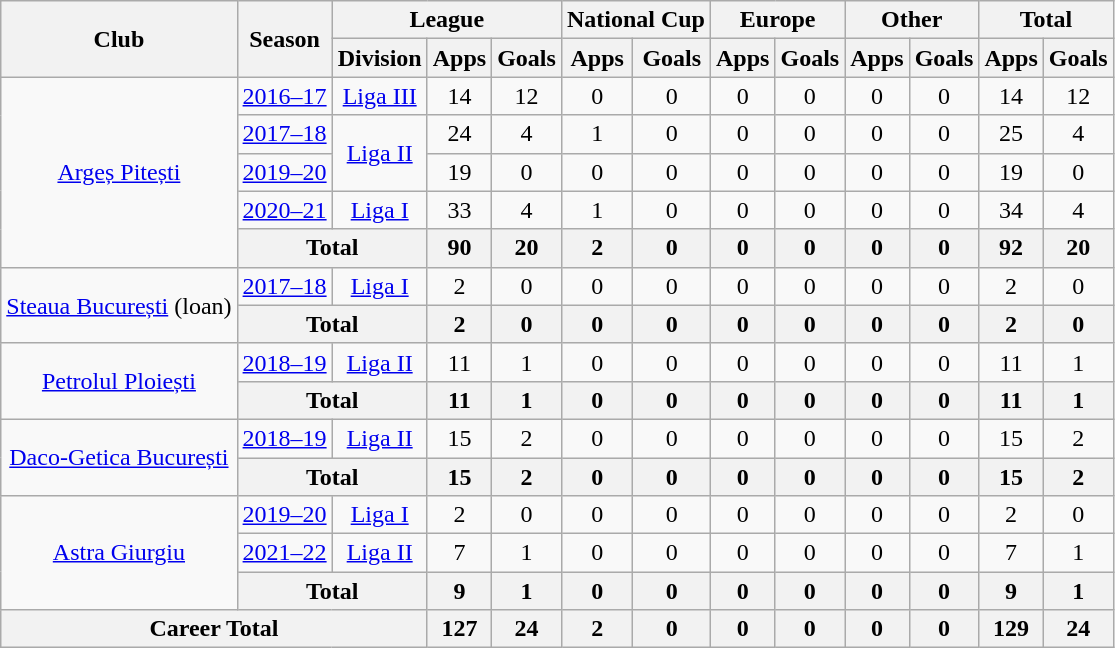<table class=wikitable style=text-align:center>
<tr>
<th rowspan=2>Club</th>
<th rowspan=2>Season</th>
<th colspan=3>League</th>
<th colspan=2>National Cup</th>
<th colspan=2>Europe</th>
<th colspan=2>Other</th>
<th colspan=2>Total</th>
</tr>
<tr>
<th>Division</th>
<th>Apps</th>
<th>Goals</th>
<th>Apps</th>
<th>Goals</th>
<th>Apps</th>
<th>Goals</th>
<th>Apps</th>
<th>Goals</th>
<th>Apps</th>
<th>Goals</th>
</tr>
<tr>
<td rowspan="5"><a href='#'>Argeș Pitești</a></td>
<td><a href='#'>2016–17</a></td>
<td rowspan="1"><a href='#'>Liga III</a></td>
<td>14</td>
<td>12</td>
<td>0</td>
<td>0</td>
<td>0</td>
<td>0</td>
<td>0</td>
<td>0</td>
<td>14</td>
<td>12</td>
</tr>
<tr>
<td><a href='#'>2017–18</a></td>
<td rowspan="2"><a href='#'>Liga II</a></td>
<td>24</td>
<td>4</td>
<td>1</td>
<td>0</td>
<td>0</td>
<td>0</td>
<td>0</td>
<td>0</td>
<td>25</td>
<td>4</td>
</tr>
<tr>
<td><a href='#'>2019–20</a></td>
<td>19</td>
<td>0</td>
<td>0</td>
<td>0</td>
<td>0</td>
<td>0</td>
<td>0</td>
<td>0</td>
<td>19</td>
<td>0</td>
</tr>
<tr>
<td><a href='#'>2020–21</a></td>
<td rowspan="1"><a href='#'>Liga I</a></td>
<td>33</td>
<td>4</td>
<td>1</td>
<td>0</td>
<td>0</td>
<td>0</td>
<td>0</td>
<td>0</td>
<td>34</td>
<td>4</td>
</tr>
<tr>
<th colspan="2">Total</th>
<th>90</th>
<th>20</th>
<th>2</th>
<th>0</th>
<th>0</th>
<th>0</th>
<th>0</th>
<th>0</th>
<th>92</th>
<th>20</th>
</tr>
<tr>
<td rowspan="2"><a href='#'>Steaua București</a> (loan)</td>
<td><a href='#'>2017–18</a></td>
<td rowspan="1"><a href='#'>Liga I</a></td>
<td>2</td>
<td>0</td>
<td>0</td>
<td>0</td>
<td>0</td>
<td>0</td>
<td>0</td>
<td>0</td>
<td>2</td>
<td>0</td>
</tr>
<tr>
<th colspan="2">Total</th>
<th>2</th>
<th>0</th>
<th>0</th>
<th>0</th>
<th>0</th>
<th>0</th>
<th>0</th>
<th>0</th>
<th>2</th>
<th>0</th>
</tr>
<tr>
<td rowspan="2"><a href='#'>Petrolul Ploiești</a></td>
<td><a href='#'>2018–19</a></td>
<td rowspan="1"><a href='#'>Liga II</a></td>
<td>11</td>
<td>1</td>
<td>0</td>
<td>0</td>
<td>0</td>
<td>0</td>
<td>0</td>
<td>0</td>
<td>11</td>
<td>1</td>
</tr>
<tr>
<th colspan="2">Total</th>
<th>11</th>
<th>1</th>
<th>0</th>
<th>0</th>
<th>0</th>
<th>0</th>
<th>0</th>
<th>0</th>
<th>11</th>
<th>1</th>
</tr>
<tr>
<td rowspan="2"><a href='#'>Daco-Getica București</a></td>
<td><a href='#'>2018–19</a></td>
<td rowspan="1"><a href='#'>Liga II</a></td>
<td>15</td>
<td>2</td>
<td>0</td>
<td>0</td>
<td>0</td>
<td>0</td>
<td>0</td>
<td>0</td>
<td>15</td>
<td>2</td>
</tr>
<tr>
<th colspan="2">Total</th>
<th>15</th>
<th>2</th>
<th>0</th>
<th>0</th>
<th>0</th>
<th>0</th>
<th>0</th>
<th>0</th>
<th>15</th>
<th>2</th>
</tr>
<tr>
<td rowspan="3"><a href='#'>Astra Giurgiu</a></td>
<td><a href='#'>2019–20</a></td>
<td rowspan="1"><a href='#'>Liga I</a></td>
<td>2</td>
<td>0</td>
<td>0</td>
<td>0</td>
<td>0</td>
<td>0</td>
<td>0</td>
<td>0</td>
<td>2</td>
<td>0</td>
</tr>
<tr>
<td><a href='#'>2021–22</a></td>
<td rowspan="1"><a href='#'>Liga II</a></td>
<td>7</td>
<td>1</td>
<td>0</td>
<td>0</td>
<td>0</td>
<td>0</td>
<td>0</td>
<td>0</td>
<td>7</td>
<td>1</td>
</tr>
<tr>
<th colspan="2">Total</th>
<th>9</th>
<th>1</th>
<th>0</th>
<th>0</th>
<th>0</th>
<th>0</th>
<th>0</th>
<th>0</th>
<th>9</th>
<th>1</th>
</tr>
<tr>
<th colspan="3">Career Total</th>
<th>127</th>
<th>24</th>
<th>2</th>
<th>0</th>
<th>0</th>
<th>0</th>
<th>0</th>
<th>0</th>
<th>129</th>
<th>24</th>
</tr>
</table>
